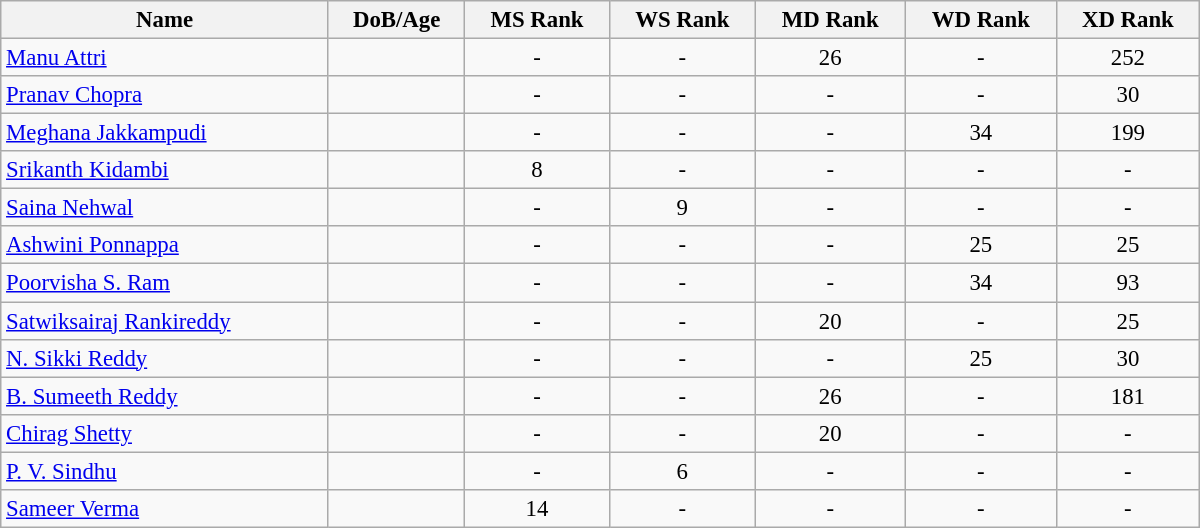<table class="wikitable"  style="width:800px; font-size:95%; text-align:center">
<tr>
<th align="left">Name</th>
<th align="left">DoB/Age</th>
<th align="left">MS Rank</th>
<th align="left">WS Rank</th>
<th align="left">MD Rank</th>
<th align="left">WD Rank</th>
<th align="left">XD Rank</th>
</tr>
<tr>
<td align="left"><a href='#'>Manu Attri</a></td>
<td align="left"></td>
<td>-</td>
<td>-</td>
<td>26</td>
<td>-</td>
<td>252</td>
</tr>
<tr>
<td align="left"><a href='#'>Pranav Chopra</a></td>
<td align="left"></td>
<td>-</td>
<td>-</td>
<td>-</td>
<td>-</td>
<td>30</td>
</tr>
<tr>
<td align="left"><a href='#'>Meghana Jakkampudi</a></td>
<td align="left"></td>
<td>-</td>
<td>-</td>
<td>-</td>
<td>34</td>
<td>199</td>
</tr>
<tr>
<td align="left"><a href='#'>Srikanth Kidambi</a></td>
<td align="left"></td>
<td>8</td>
<td>-</td>
<td>-</td>
<td>-</td>
<td>-</td>
</tr>
<tr>
<td align="left"><a href='#'>Saina Nehwal</a></td>
<td align="left"></td>
<td>-</td>
<td>9</td>
<td>-</td>
<td>-</td>
<td>-</td>
</tr>
<tr>
<td align="left"><a href='#'>Ashwini Ponnappa</a></td>
<td align="left"></td>
<td>-</td>
<td>-</td>
<td>-</td>
<td>25</td>
<td>25</td>
</tr>
<tr>
<td align="left"><a href='#'>Poorvisha S. Ram</a></td>
<td align="left"></td>
<td>-</td>
<td>-</td>
<td>-</td>
<td>34</td>
<td>93</td>
</tr>
<tr>
<td align="left"><a href='#'>Satwiksairaj Rankireddy</a></td>
<td align="left"></td>
<td>-</td>
<td>-</td>
<td>20</td>
<td>-</td>
<td>25</td>
</tr>
<tr>
<td align="left"><a href='#'>N. Sikki Reddy</a></td>
<td align="left"></td>
<td>-</td>
<td>-</td>
<td>-</td>
<td>25</td>
<td>30</td>
</tr>
<tr>
<td align="left"><a href='#'>B. Sumeeth Reddy</a></td>
<td align="left"></td>
<td>-</td>
<td>-</td>
<td>26</td>
<td>-</td>
<td>181</td>
</tr>
<tr>
<td align="left"><a href='#'>Chirag Shetty</a></td>
<td align="left"></td>
<td>-</td>
<td>-</td>
<td>20</td>
<td>-</td>
<td>-</td>
</tr>
<tr>
<td align="left"><a href='#'>P. V. Sindhu</a></td>
<td align="left"></td>
<td>-</td>
<td>6</td>
<td>-</td>
<td>-</td>
<td>-</td>
</tr>
<tr>
<td align="left"><a href='#'>Sameer Verma</a></td>
<td align="left"></td>
<td>14</td>
<td>-</td>
<td>-</td>
<td>-</td>
<td>-</td>
</tr>
</table>
